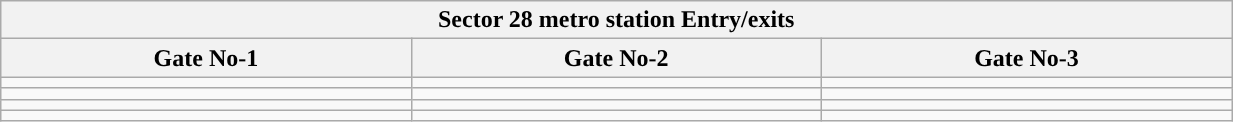<table class="wikitable" style="text-align: center;" width="65%">
<tr>
<th align="center" colspan="5" style="background:#"><span>Sector 28 metro station Entry/exits</span></th>
</tr>
<tr>
<th style="width:15%;">Gate No-1</th>
<th style="width:15%;">Gate No-2</th>
<th style="width:15%;">Gate No-3</th>
</tr>
<tr>
<td></td>
<td></td>
<td></td>
</tr>
<tr>
<td></td>
<td></td>
<td></td>
</tr>
<tr>
<td></td>
<td></td>
<td></td>
</tr>
<tr>
<td></td>
<td></td>
<td></td>
</tr>
</table>
